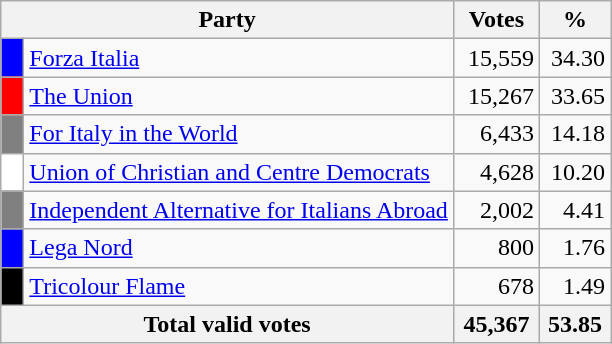<table class="wikitable">
<tr>
<th colspan="2" style="width: 130px">Party</th>
<th style="width: 50px">Votes</th>
<th style="width: 40px">%</th>
</tr>
<tr>
<td style="background-color:blue">  </td>
<td style="text-align: left"><a href='#'>Forza Italia</a></td>
<td style="text-align: right">15,559</td>
<td style="text-align: right">34.30</td>
</tr>
<tr>
<td style="background-color:red">  </td>
<td style="text-align: left"><a href='#'>The Union</a></td>
<td style="text-align: right">15,267</td>
<td style="text-align: right">33.65</td>
</tr>
<tr>
<td style="background-color:grey">  </td>
<td style="text-align: left"><a href='#'>For Italy in the World</a></td>
<td align="right">6,433</td>
<td align="right">14.18</td>
</tr>
<tr>
<td style="background-color:white">  </td>
<td style="text-align: left"><a href='#'>Union of Christian and Centre Democrats</a></td>
<td align="right">4,628</td>
<td align="right">10.20</td>
</tr>
<tr>
<td style="background-color:grey">  </td>
<td style="text-align: left"><a href='#'>Independent Alternative for Italians Abroad</a></td>
<td align="right">2,002</td>
<td align="right">4.41</td>
</tr>
<tr>
<td style="background-color:blue">  </td>
<td style="text-align: left"><a href='#'>Lega Nord</a></td>
<td align="right">800</td>
<td align="right">1.76</td>
</tr>
<tr>
<td style="background-color:black">  </td>
<td style="text-align: left"><a href='#'>Tricolour Flame</a></td>
<td align="right">678</td>
<td align="right">1.49</td>
</tr>
<tr bgcolor="white">
<th align="right" colspan=2>Total valid votes</th>
<th align="right">45,367</th>
<th align="right">53.85</th>
</tr>
</table>
